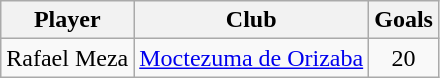<table class="wikitable" style="text-align: center;">
<tr>
<th>Player</th>
<th>Club</th>
<th>Goals</th>
</tr>
<tr>
<td> Rafael Meza</td>
<td><a href='#'>Moctezuma de Orizaba</a></td>
<td>20</td>
</tr>
</table>
